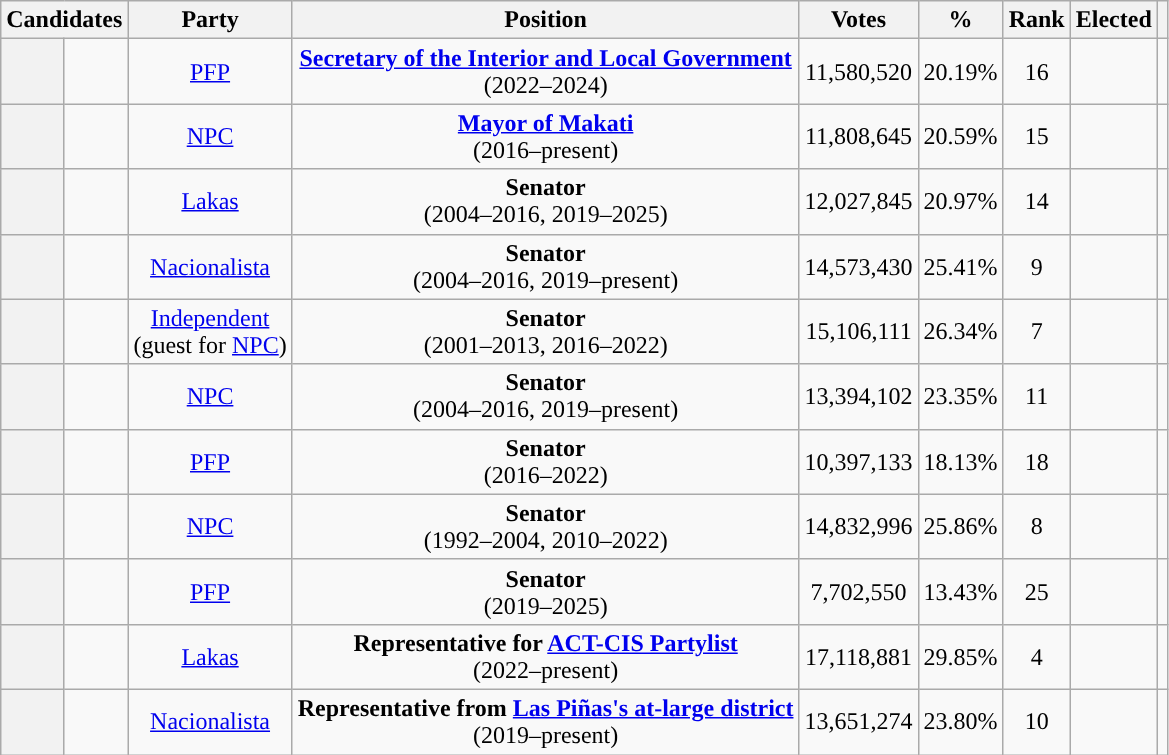<table class="wikitable sortable" style="text-align:center;font-size:100%;"|+ Parties and coalitions participating in the 2025 Philippine general election>
<tr>
<th colspan="2" class=unsortable>Candidates</th>
<th class=unsortable>Party</th>
<th class=unsortable>Position</th>
<th>Votes</th>
<th>%</th>
<th>Rank</th>
<th class=unsortable>Elected</th>
<th class=unsortable></th>
</tr>
<tr>
<th style="background:"></th>
<td><strong></strong></td>
<td><a href='#'>PFP</a></td>
<td><a href='#'><strong>Secretary of the Interior and Local Government</strong></a><br>(2022–2024)</td>
<td>11,580,520</td>
<td>20.19%</td>
<td>16</td>
<td></td>
<td></td>
</tr>
<tr>
<th style="background:"></th>
<td><strong></strong></td>
<td><a href='#'>NPC</a></td>
<td><strong><a href='#'>Mayor of Makati</a></strong><br>(2016–present)</td>
<td>11,808,645</td>
<td>20.59%</td>
<td>15</td>
<td></td>
<td></td>
</tr>
<tr>
<th style="background:"></th>
<td><strong></strong></td>
<td><a href='#'>Lakas</a></td>
<td><strong>Senator</strong><br>(2004–2016, 2019–2025)</td>
<td>12,027,845</td>
<td>20.97%</td>
<td>14</td>
<td></td>
<td></td>
</tr>
<tr>
<th style="background:"></th>
<td><strong></strong></td>
<td><a href='#'>Nacionalista</a></td>
<td><strong>Senator</strong><br>(2004–2016, 2019–present)</td>
<td>14,573,430</td>
<td>25.41%</td>
<td>9</td>
<td></td>
<td></td>
</tr>
<tr>
<th style="background:"></th>
<td><strong></strong></td>
<td><a href='#'>Independent</a><br>(guest for <a href='#'>NPC</a>)</td>
<td><strong>Senator</strong><br>(2001–2013, 2016–2022)</td>
<td>15,106,111</td>
<td>26.34%</td>
<td>7</td>
<td></td>
<td></td>
</tr>
<tr>
<th style="background:"></th>
<td><strong></strong></td>
<td><a href='#'>NPC</a></td>
<td><strong>Senator</strong><br>(2004–2016, 2019–present)</td>
<td>13,394,102</td>
<td>23.35%</td>
<td>11</td>
<td></td>
<td></td>
</tr>
<tr>
<th style="background:"></th>
<td><strong></strong></td>
<td><a href='#'>PFP</a></td>
<td><strong>Senator</strong><br>(2016–2022)</td>
<td>10,397,133</td>
<td>18.13%</td>
<td>18</td>
<td></td>
<td></td>
</tr>
<tr>
<th style="background:"></th>
<td><strong></strong></td>
<td><a href='#'>NPC</a></td>
<td><strong>Senator</strong><br>(1992–2004, 2010–2022)</td>
<td>14,832,996</td>
<td>25.86%</td>
<td>8</td>
<td></td>
<td></td>
</tr>
<tr>
<th style="background:"></th>
<td><strong></strong></td>
<td><a href='#'>PFP</a></td>
<td><strong>Senator</strong><br>(2019–2025)</td>
<td>7,702,550</td>
<td>13.43%</td>
<td>25</td>
<td></td>
<td></td>
</tr>
<tr>
<th style="background:"></th>
<td><strong></strong></td>
<td><a href='#'>Lakas</a></td>
<td><strong>Representative for <a href='#'>ACT-CIS Partylist</a></strong><br>(2022–present)</td>
<td>17,118,881</td>
<td>29.85%</td>
<td>4</td>
<td></td>
<td></td>
</tr>
<tr>
<th style="background:"></th>
<td><strong></strong></td>
<td><a href='#'>Nacionalista</a></td>
<td><strong>Representative from <a href='#'>Las Piñas's at-large district</a></strong><br>(2019–present)</td>
<td>13,651,274</td>
<td>23.80%</td>
<td>10</td>
<td></td>
<td></td>
</tr>
</table>
